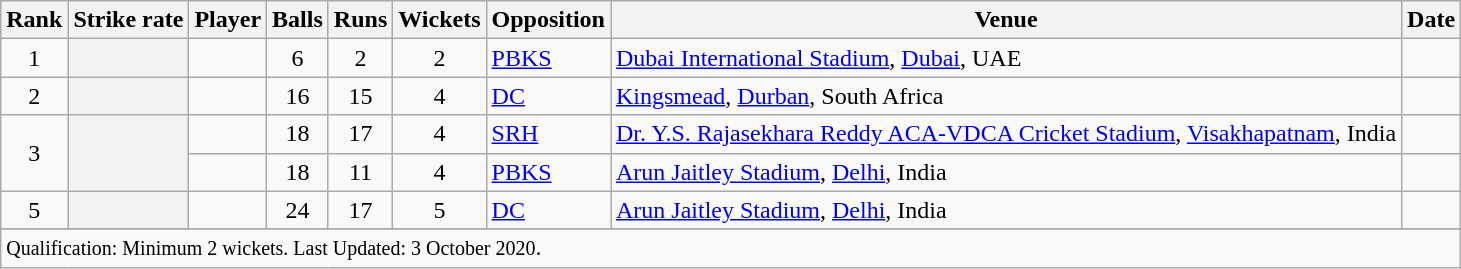<table class="wikitable">
<tr>
<th>Rank</th>
<th>Strike rate</th>
<th>Player</th>
<th>Balls</th>
<th>Runs</th>
<th>Wickets</th>
<th>Opposition</th>
<th>Venue</th>
<th>Date</th>
</tr>
<tr>
<td align=center>1</td>
<th scope=row style=text-align:center;></th>
<td></td>
<td align=center>6</td>
<td align=center>2</td>
<td align=center>2</td>
<td><a href='#'>PBKS</a></td>
<td><a href='#'>Dubai International Stadium</a>, <a href='#'>Dubai</a>, UAE</td>
<td></td>
</tr>
<tr>
<td align=center>2</td>
<th scope=row style=text-align:center;></th>
<td></td>
<td align=center>16</td>
<td align=center>15</td>
<td align=center>4</td>
<td><a href='#'>DC</a></td>
<td><a href='#'>Kingsmead</a>, <a href='#'>Durban</a>, South Africa</td>
<td></td>
</tr>
<tr>
<td align=center rowspan=2>3</td>
<th scope=row style=text-align:center; rowspan=2></th>
<td></td>
<td align=center>18</td>
<td align=center>17</td>
<td align=center>4</td>
<td><a href='#'>SRH</a></td>
<td><a href='#'>Dr. Y.S. Rajasekhara Reddy ACA-VDCA Cricket Stadium</a>, <a href='#'>Visakhapatnam</a>, India</td>
<td></td>
</tr>
<tr>
<td></td>
<td align=center>18</td>
<td align=center>11</td>
<td align=center>4</td>
<td><a href='#'>PBKS</a></td>
<td><a href='#'>Arun Jaitley Stadium</a>, <a href='#'>Delhi</a>, India</td>
<td></td>
</tr>
<tr>
<td align=center>5</td>
<th scope=row style=text-align:center;></th>
<td></td>
<td align=center>24</td>
<td align=center>17</td>
<td align=center>5</td>
<td><a href='#'>DC</a></td>
<td><a href='#'>Arun Jaitley Stadium</a>, <a href='#'>Delhi</a>, India</td>
<td></td>
</tr>
<tr>
</tr>
<tr class=sortbottom>
<td colspan=9><small>Qualification: Minimum 2 wickets. Last Updated: 3 October 2020</small>.</td>
</tr>
</table>
